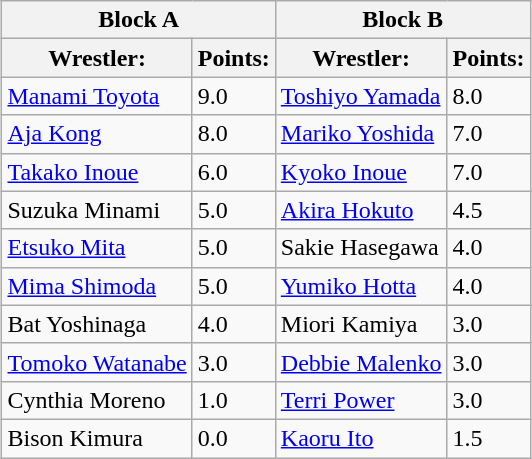<table class="wikitable" style="margin: 1em auto 1em auto">
<tr>
<th colspan=2>Block A</th>
<th colspan=2>Block B</th>
</tr>
<tr>
<th>Wrestler:</th>
<th>Points:</th>
<th>Wrestler:</th>
<th>Points:</th>
</tr>
<tr>
<td><a href='#'>Manami Toyota</a></td>
<td>9.0</td>
<td><a href='#'>Toshiyo Yamada</a></td>
<td>8.0</td>
</tr>
<tr>
<td><a href='#'>Aja Kong</a></td>
<td>8.0</td>
<td><a href='#'>Mariko Yoshida</a></td>
<td>7.0</td>
</tr>
<tr>
<td><a href='#'>Takako Inoue</a></td>
<td>6.0</td>
<td><a href='#'>Kyoko Inoue</a></td>
<td>7.0</td>
</tr>
<tr>
<td>Suzuka Minami</td>
<td>5.0</td>
<td><a href='#'>Akira Hokuto</a></td>
<td>4.5</td>
</tr>
<tr>
<td><a href='#'>Etsuko Mita</a></td>
<td>5.0</td>
<td>Sakie Hasegawa</td>
<td>4.0</td>
</tr>
<tr>
<td><a href='#'>Mima Shimoda</a></td>
<td>5.0</td>
<td><a href='#'>Yumiko Hotta</a></td>
<td>4.0</td>
</tr>
<tr>
<td>Bat Yoshinaga</td>
<td>4.0</td>
<td>Miori Kamiya</td>
<td>3.0</td>
</tr>
<tr>
<td><a href='#'>Tomoko Watanabe</a></td>
<td>3.0</td>
<td><a href='#'>Debbie Malenko</a></td>
<td>3.0</td>
</tr>
<tr>
<td>Cynthia Moreno</td>
<td>1.0</td>
<td><a href='#'>Terri Power</a></td>
<td>3.0</td>
</tr>
<tr>
<td>Bison Kimura</td>
<td>0.0</td>
<td><a href='#'>Kaoru Ito</a></td>
<td>1.5</td>
</tr>
</table>
